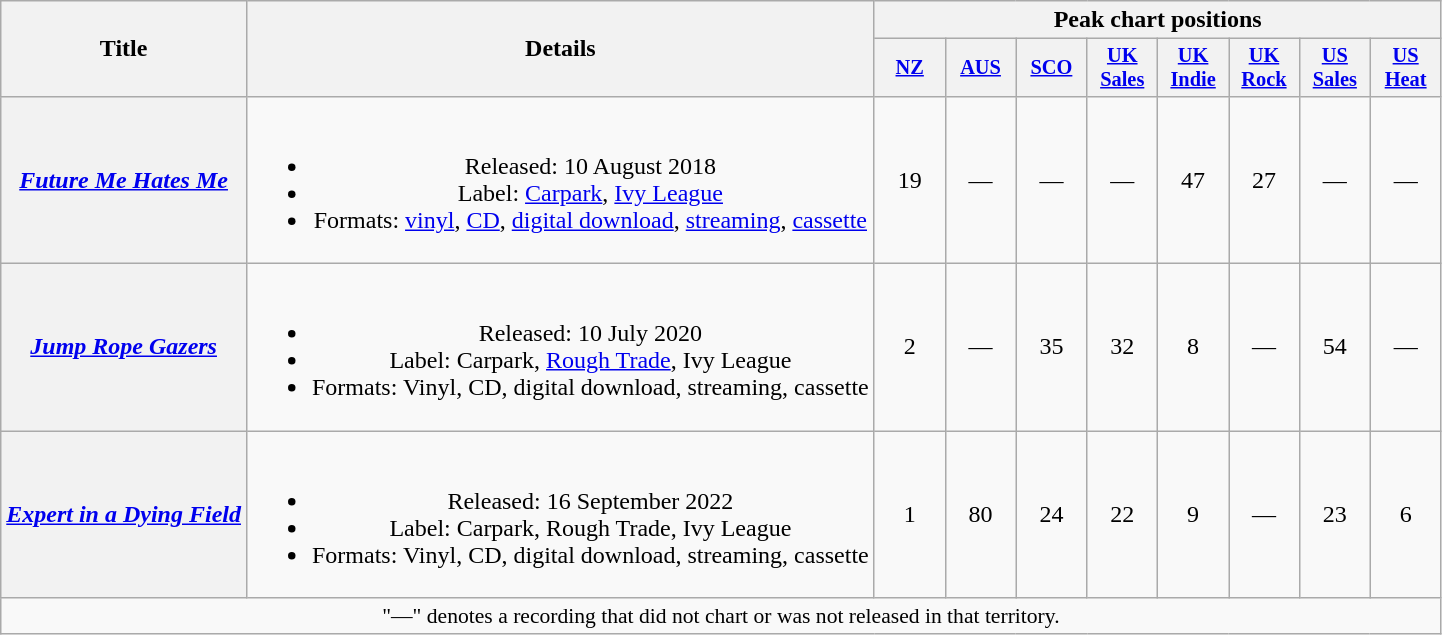<table class="wikitable plainrowheaders" style="text-align:center;">
<tr>
<th scope="col" rowspan="2">Title</th>
<th scope="col" rowspan="2">Details</th>
<th scope="col" colspan="8">Peak chart positions</th>
</tr>
<tr>
<th scope="col" style="width:3em; font-size:85%"><a href='#'>NZ</a><br></th>
<th scope="col" style="width:3em; font-size:85%"><a href='#'>AUS</a><br></th>
<th scope="col" style="width:3em; font-size:85%"><a href='#'>SCO</a><br></th>
<th scope="col" style="width:3em; font-size:85%"><a href='#'>UK<br>Sales</a><br></th>
<th scope="col" style="width:3em; font-size:85%"><a href='#'>UK<br>Indie</a><br></th>
<th scope="col" style="width:3em; font-size:85%"><a href='#'>UK<br>Rock</a><br></th>
<th scope="col" style="width:3em; font-size:85%"><a href='#'>US<br>Sales</a><br></th>
<th scope="col" style="width:3em; font-size:85%"><a href='#'>US<br>Heat</a><br></th>
</tr>
<tr>
<th scope="row"><em><a href='#'>Future Me Hates Me</a></em></th>
<td><br><ul><li>Released: 10 August 2018</li><li>Label: <a href='#'>Carpark</a>, <a href='#'>Ivy League</a></li><li>Formats: <a href='#'>vinyl</a>, <a href='#'>CD</a>, <a href='#'>digital download</a>, <a href='#'>streaming</a>, <a href='#'>cassette</a></li></ul></td>
<td>19</td>
<td>—</td>
<td>—</td>
<td>—</td>
<td>47</td>
<td>27</td>
<td>—</td>
<td>—</td>
</tr>
<tr>
<th scope="row"><em><a href='#'>Jump Rope Gazers</a></em></th>
<td><br><ul><li>Released: 10 July 2020</li><li>Label: Carpark, <a href='#'>Rough Trade</a>, Ivy League</li><li>Formats: Vinyl, CD, digital download, streaming, cassette</li></ul></td>
<td>2</td>
<td>—</td>
<td>35</td>
<td>32</td>
<td>8</td>
<td>—</td>
<td>54</td>
<td>—</td>
</tr>
<tr>
<th scope="row"><em><a href='#'>Expert in a Dying Field</a></em></th>
<td><br><ul><li>Released: 16 September 2022</li><li>Label: Carpark, Rough Trade, Ivy League</li><li>Formats: Vinyl, CD, digital download, streaming, cassette</li></ul></td>
<td>1</td>
<td>80</td>
<td>24</td>
<td>22</td>
<td>9</td>
<td>—</td>
<td>23</td>
<td>6</td>
</tr>
<tr>
<td colspan="14" style="font-size:90%">"—" denotes a recording that did not chart or was not released in that territory.</td>
</tr>
</table>
